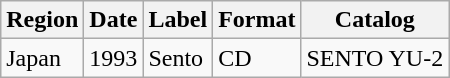<table class="wikitable">
<tr>
<th>Region</th>
<th>Date</th>
<th>Label</th>
<th>Format</th>
<th>Catalog</th>
</tr>
<tr>
<td>Japan</td>
<td>1993</td>
<td>Sento</td>
<td>CD</td>
<td>SENTO YU-2</td>
</tr>
</table>
